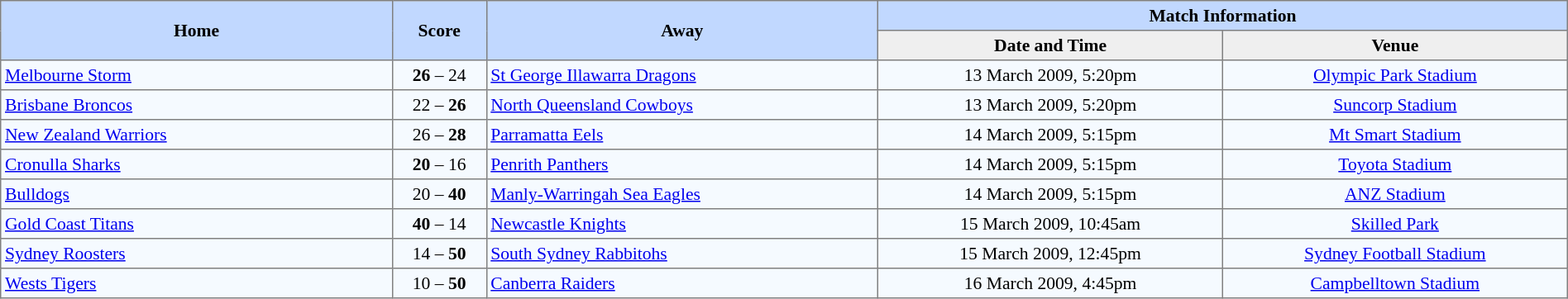<table border="1" cellpadding="3" cellspacing="0" style="border-collapse:collapse; font-size:90%; text-align:center; width:100%;">
<tr style="background:#c1d8ff;">
<th rowspan="2" style="width:25%;">Home</th>
<th rowspan="2" style="width:6%;">Score</th>
<th rowspan="2" style="width:25%;">Away</th>
<th colspan=6>Match Information</th>
</tr>
<tr style="background:#efefef;">
<th width=22%>Date and Time</th>
<th width=22%>Venue</th>
</tr>
<tr style="text-align:center; background:#f5faff;">
<td align=left> <a href='#'>Melbourne Storm</a></td>
<td><strong>26</strong> – 24</td>
<td align=left> <a href='#'>St George Illawarra Dragons</a></td>
<td>13 March 2009, 5:20pm</td>
<td><a href='#'>Olympic Park Stadium</a></td>
</tr>
<tr style="text-align:center; background:#f5faff;">
<td align=left> <a href='#'>Brisbane Broncos</a></td>
<td>22 – <strong>26</strong></td>
<td align=left> <a href='#'>North Queensland Cowboys</a></td>
<td>13 March 2009, 5:20pm</td>
<td><a href='#'>Suncorp Stadium</a></td>
</tr>
<tr style="text-align:center; background:#f5faff;">
<td align=left> <a href='#'>New Zealand Warriors</a></td>
<td>26 – <strong>28</strong></td>
<td align=left> <a href='#'>Parramatta Eels</a></td>
<td>14 March 2009, 5:15pm</td>
<td><a href='#'>Mt Smart Stadium</a></td>
</tr>
<tr style="text-align:center; background:#f5faff;">
<td align=left> <a href='#'>Cronulla Sharks</a></td>
<td><strong>20</strong> – 16</td>
<td align=left> <a href='#'>Penrith Panthers</a></td>
<td>14 March 2009, 5:15pm</td>
<td><a href='#'>Toyota Stadium</a></td>
</tr>
<tr style="text-align:center; background:#f5faff;">
<td align=left> <a href='#'>Bulldogs</a></td>
<td>20 – <strong>40</strong></td>
<td align=left> <a href='#'>Manly-Warringah Sea Eagles</a></td>
<td>14 March 2009, 5:15pm</td>
<td><a href='#'>ANZ Stadium</a></td>
</tr>
<tr style="text-align:center; background:#f5faff;">
<td align=left> <a href='#'>Gold Coast Titans</a></td>
<td><strong>40</strong> – 14</td>
<td align=left> <a href='#'>Newcastle Knights</a></td>
<td>15 March 2009, 10:45am</td>
<td><a href='#'>Skilled Park</a></td>
</tr>
<tr style="text-align:center; background:#f5faff;">
<td align=left> <a href='#'>Sydney Roosters</a></td>
<td>14 – <strong>50</strong></td>
<td align=left> <a href='#'>South Sydney Rabbitohs</a></td>
<td>15 March 2009, 12:45pm</td>
<td><a href='#'>Sydney Football Stadium</a></td>
</tr>
<tr style="text-align:center; background:#f5faff;">
<td align=left> <a href='#'>Wests Tigers</a></td>
<td>10 – <strong>50</strong></td>
<td align=left> <a href='#'>Canberra Raiders</a></td>
<td>16 March 2009, 4:45pm</td>
<td><a href='#'>Campbelltown Stadium</a></td>
</tr>
</table>
